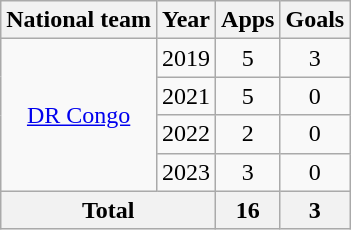<table class="wikitable" style="text-align:center">
<tr>
<th>National team</th>
<th>Year</th>
<th>Apps</th>
<th>Goals</th>
</tr>
<tr>
<td rowspan="4"><a href='#'>DR Congo</a></td>
<td>2019</td>
<td>5</td>
<td>3</td>
</tr>
<tr>
<td>2021</td>
<td>5</td>
<td>0</td>
</tr>
<tr>
<td>2022</td>
<td>2</td>
<td>0</td>
</tr>
<tr>
<td>2023</td>
<td>3</td>
<td>0</td>
</tr>
<tr>
<th colspan="2">Total</th>
<th>16</th>
<th>3</th>
</tr>
</table>
